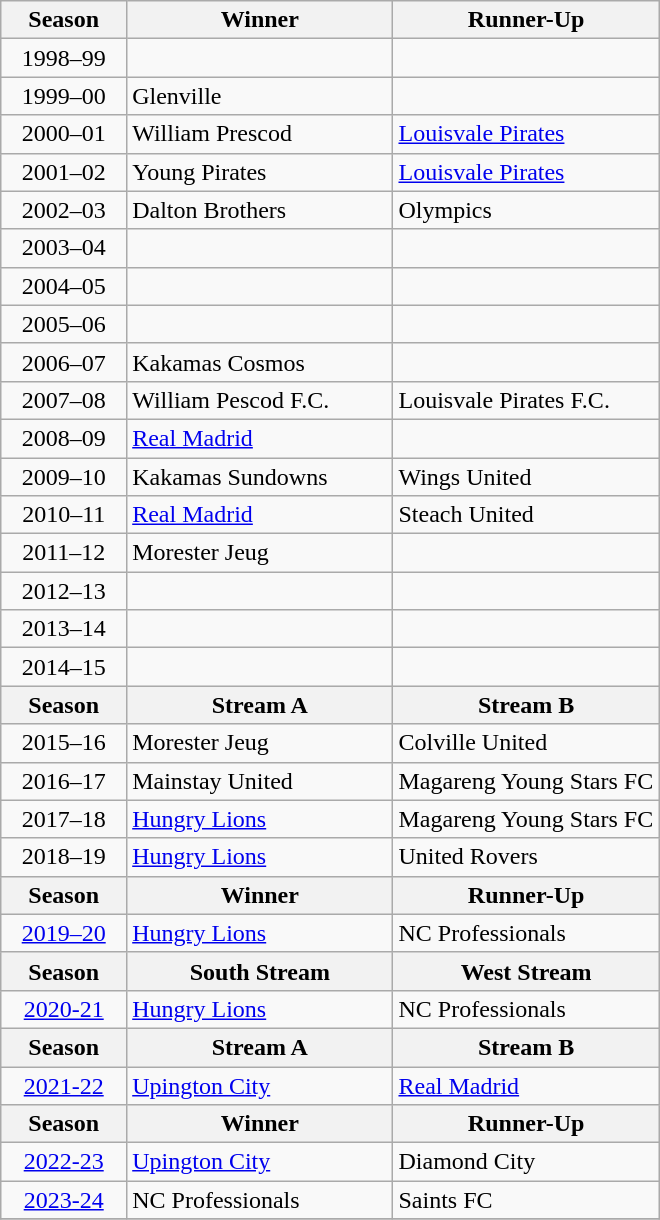<table class="wikitable" width="440px";>
<tr>
<th width="80px">Season</th>
<th width="180px">Winner</th>
<th width="180px">Runner-Up</th>
</tr>
<tr>
<td align="center">1998–99</td>
<td></td>
<td></td>
</tr>
<tr>
<td align="center">1999–00</td>
<td>Glenville</td>
<td></td>
</tr>
<tr>
<td align="center">2000–01</td>
<td>William Prescod</td>
<td><a href='#'>Louisvale Pirates</a></td>
</tr>
<tr>
<td align="center">2001–02</td>
<td>Young Pirates</td>
<td><a href='#'>Louisvale Pirates</a></td>
</tr>
<tr>
<td align="center">2002–03</td>
<td>Dalton Brothers</td>
<td>Olympics</td>
</tr>
<tr>
<td align="center">2003–04</td>
<td></td>
<td></td>
</tr>
<tr>
<td align="center">2004–05</td>
<td></td>
<td></td>
</tr>
<tr>
<td align="center">2005–06</td>
<td></td>
<td></td>
</tr>
<tr>
<td align="center">2006–07</td>
<td>Kakamas Cosmos</td>
<td></td>
</tr>
<tr>
<td align="center">2007–08</td>
<td>William Pescod F.C.</td>
<td>Louisvale Pirates F.C.</td>
</tr>
<tr>
<td align="center">2008–09</td>
<td><a href='#'>Real Madrid</a></td>
<td></td>
</tr>
<tr>
<td align="center">2009–10</td>
<td>Kakamas Sundowns</td>
<td>Wings United</td>
</tr>
<tr>
<td align="center">2010–11</td>
<td><a href='#'>Real Madrid</a></td>
<td>Steach United</td>
</tr>
<tr>
<td align="center">2011–12</td>
<td>Morester Jeug</td>
<td></td>
</tr>
<tr>
<td align="center">2012–13</td>
<td></td>
<td></td>
</tr>
<tr>
<td align="center">2013–14</td>
<td></td>
<td></td>
</tr>
<tr>
<td align="center">2014–15</td>
<td></td>
<td></td>
</tr>
<tr>
<th>Season</th>
<th>Stream A</th>
<th>Stream B</th>
</tr>
<tr>
<td align="center">2015–16</td>
<td>Morester Jeug</td>
<td>Colville United</td>
</tr>
<tr>
<td align="center">2016–17</td>
<td>Mainstay United</td>
<td>Magareng Young Stars FC</td>
</tr>
<tr>
<td align="center">2017–18</td>
<td><a href='#'>Hungry Lions</a></td>
<td>Magareng Young Stars FC </td>
</tr>
<tr>
<td align="center">2018–19</td>
<td><a href='#'>Hungry Lions</a><br></td>
<td>United Rovers</td>
</tr>
<tr>
<th width="80px">Season</th>
<th width="180px">Winner</th>
<th width="180px">Runner-Up</th>
</tr>
<tr>
<td align="center"><a href='#'>2019–20</a></td>
<td><a href='#'>Hungry Lions</a></td>
<td>NC Professionals</td>
</tr>
<tr>
<th>Season</th>
<th>South Stream</th>
<th>West Stream</th>
</tr>
<tr>
<td align="center"><a href='#'>2020-21</a></td>
<td><a href='#'>Hungry Lions</a></td>
<td>NC Professionals</td>
</tr>
<tr>
<th width="80px">Season</th>
<th width="180px">Stream A</th>
<th width="180px">Stream B</th>
</tr>
<tr>
<td align="center"><a href='#'>2021-22</a></td>
<td><a href='#'>Upington City</a></td>
<td><a href='#'>Real Madrid</a></td>
</tr>
<tr>
<th width="80px">Season</th>
<th width="180px">Winner</th>
<th width="180px">Runner-Up</th>
</tr>
<tr>
<td align="center"><a href='#'>2022-23</a></td>
<td><a href='#'>Upington City</a></td>
<td>Diamond City</td>
</tr>
<tr>
<td align="center"><a href='#'>2023-24</a></td>
<td>NC Professionals</td>
<td>Saints FC </td>
</tr>
<tr>
</tr>
</table>
